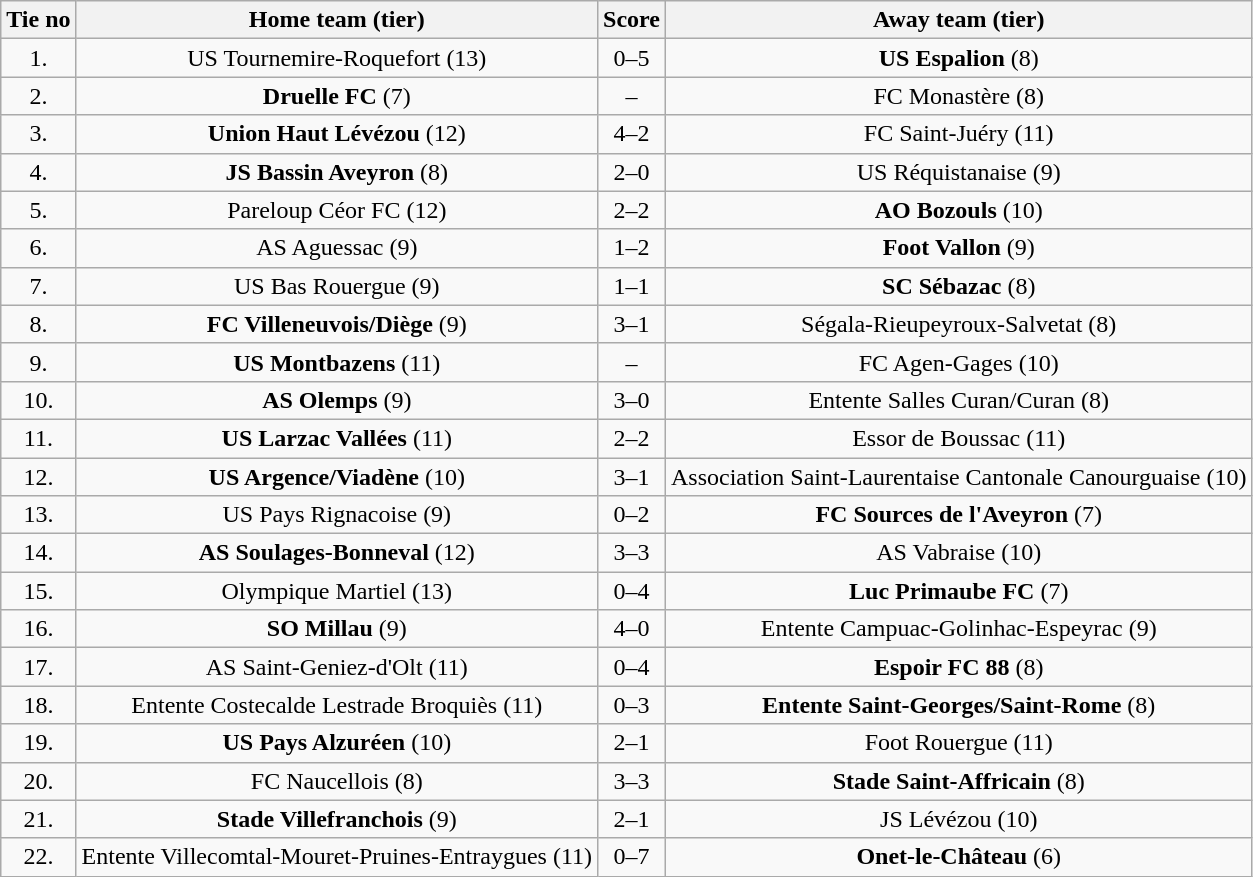<table class="wikitable" style="text-align: center">
<tr>
<th>Tie no</th>
<th>Home team (tier)</th>
<th>Score</th>
<th>Away team (tier)</th>
</tr>
<tr>
<td>1.</td>
<td>US Tournemire-Roquefort (13)</td>
<td>0–5</td>
<td><strong>US Espalion</strong> (8)</td>
</tr>
<tr>
<td>2.</td>
<td><strong>Druelle FC</strong> (7)</td>
<td>–</td>
<td>FC Monastère (8)</td>
</tr>
<tr>
<td>3.</td>
<td><strong>Union Haut Lévézou</strong> (12)</td>
<td>4–2</td>
<td>FC Saint-Juéry (11)</td>
</tr>
<tr>
<td>4.</td>
<td><strong>JS Bassin Aveyron</strong> (8)</td>
<td>2–0</td>
<td>US Réquistanaise (9)</td>
</tr>
<tr>
<td>5.</td>
<td>Pareloup Céor FC (12)</td>
<td>2–2 </td>
<td><strong>AO Bozouls</strong> (10)</td>
</tr>
<tr>
<td>6.</td>
<td>AS Aguessac (9)</td>
<td>1–2</td>
<td><strong>Foot Vallon</strong> (9)</td>
</tr>
<tr>
<td>7.</td>
<td>US Bas Rouergue (9)</td>
<td>1–1 </td>
<td><strong>SC Sébazac</strong> (8)</td>
</tr>
<tr>
<td>8.</td>
<td><strong>FC Villeneuvois/Diège</strong> (9)</td>
<td>3–1</td>
<td>Ségala-Rieupeyroux-Salvetat (8)</td>
</tr>
<tr>
<td>9.</td>
<td><strong>US Montbazens</strong> (11)</td>
<td>–</td>
<td>FC Agen-Gages (10)</td>
</tr>
<tr>
<td>10.</td>
<td><strong>AS Olemps</strong> (9)</td>
<td>3–0</td>
<td>Entente Salles Curan/Curan (8)</td>
</tr>
<tr>
<td>11.</td>
<td><strong>US Larzac Vallées</strong> (11)</td>
<td>2–2 </td>
<td>Essor de Boussac (11)</td>
</tr>
<tr>
<td>12.</td>
<td><strong>US Argence/Viadène</strong> (10)</td>
<td>3–1</td>
<td>Association Saint-Laurentaise Cantonale Canourguaise (10)</td>
</tr>
<tr>
<td>13.</td>
<td>US Pays Rignacoise (9)</td>
<td>0–2</td>
<td><strong>FC Sources de l'Aveyron</strong> (7)</td>
</tr>
<tr>
<td>14.</td>
<td><strong>AS Soulages-Bonneval</strong> (12)</td>
<td>3–3 </td>
<td>AS Vabraise (10)</td>
</tr>
<tr>
<td>15.</td>
<td>Olympique Martiel (13)</td>
<td>0–4</td>
<td><strong>Luc Primaube FC</strong> (7)</td>
</tr>
<tr>
<td>16.</td>
<td><strong>SO Millau</strong> (9)</td>
<td>4–0</td>
<td>Entente Campuac-Golinhac-Espeyrac (9)</td>
</tr>
<tr>
<td>17.</td>
<td>AS Saint-Geniez-d'Olt (11)</td>
<td>0–4</td>
<td><strong>Espoir FC 88</strong> (8)</td>
</tr>
<tr>
<td>18.</td>
<td>Entente Costecalde Lestrade Broquiès (11)</td>
<td>0–3</td>
<td><strong>Entente Saint-Georges/Saint-Rome</strong> (8)</td>
</tr>
<tr>
<td>19.</td>
<td><strong>US Pays Alzuréen</strong> (10)</td>
<td>2–1</td>
<td>Foot Rouergue (11)</td>
</tr>
<tr>
<td>20.</td>
<td>FC Naucellois (8)</td>
<td>3–3 </td>
<td><strong>Stade Saint-Affricain</strong> (8)</td>
</tr>
<tr>
<td>21.</td>
<td><strong>Stade Villefranchois</strong> (9)</td>
<td>2–1</td>
<td>JS Lévézou (10)</td>
</tr>
<tr>
<td>22.</td>
<td>Entente Villecomtal-Mouret-Pruines-Entraygues (11)</td>
<td>0–7</td>
<td><strong>Onet-le-Château</strong> (6)</td>
</tr>
</table>
